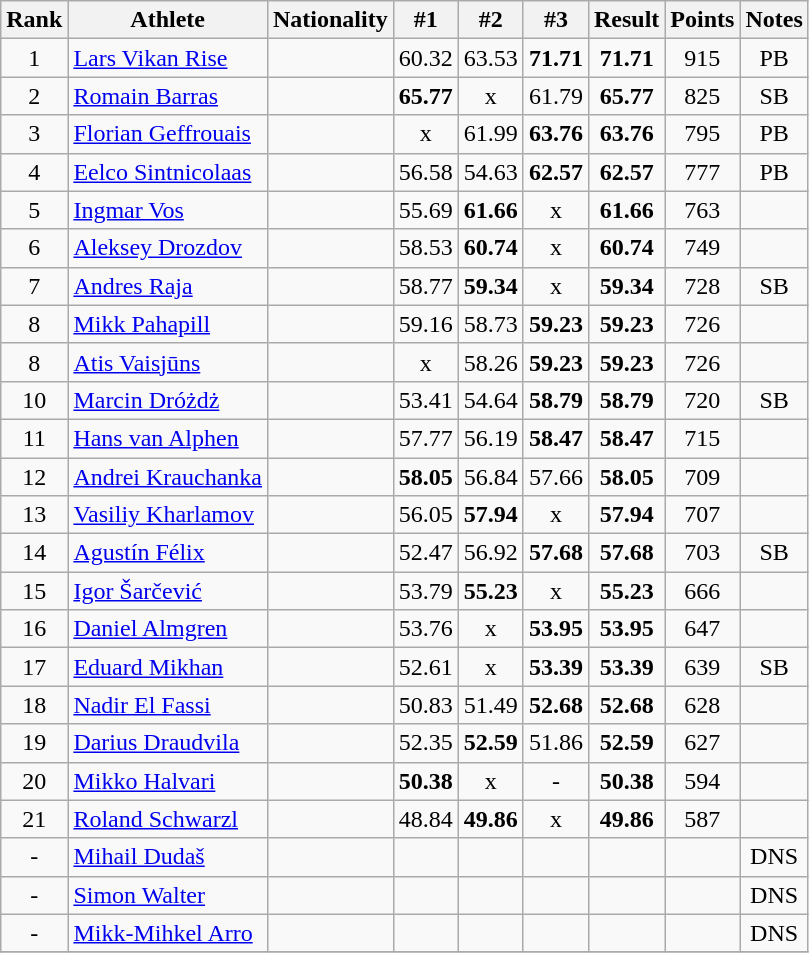<table class="wikitable sortable" style="text-align:center">
<tr>
<th>Rank</th>
<th>Athlete</th>
<th>Nationality</th>
<th>#1</th>
<th>#2</th>
<th>#3</th>
<th>Result</th>
<th>Points</th>
<th>Notes</th>
</tr>
<tr>
<td>1</td>
<td align="left"><a href='#'>Lars Vikan Rise</a></td>
<td align=left></td>
<td>60.32</td>
<td>63.53</td>
<td><strong>71.71</strong></td>
<td><strong>71.71</strong></td>
<td>915</td>
<td>PB</td>
</tr>
<tr>
<td>2</td>
<td align="left"><a href='#'>Romain Barras</a></td>
<td align=left></td>
<td><strong>65.77</strong></td>
<td>x</td>
<td>61.79</td>
<td><strong>65.77</strong></td>
<td>825</td>
<td>SB</td>
</tr>
<tr>
<td>3</td>
<td align="left"><a href='#'>Florian Geffrouais</a></td>
<td align=left></td>
<td>x</td>
<td>61.99</td>
<td><strong>63.76</strong></td>
<td><strong>63.76</strong></td>
<td>795</td>
<td>PB</td>
</tr>
<tr>
<td>4</td>
<td align="left"><a href='#'>Eelco Sintnicolaas</a></td>
<td align=left></td>
<td>56.58</td>
<td>54.63</td>
<td><strong>62.57</strong></td>
<td><strong>62.57</strong></td>
<td>777</td>
<td>PB</td>
</tr>
<tr>
<td>5</td>
<td align="left"><a href='#'>Ingmar Vos</a></td>
<td align=left></td>
<td>55.69</td>
<td><strong>61.66</strong></td>
<td>x</td>
<td><strong>61.66</strong></td>
<td>763</td>
<td></td>
</tr>
<tr>
<td>6</td>
<td align="left"><a href='#'>Aleksey Drozdov</a></td>
<td align=left></td>
<td>58.53</td>
<td><strong>60.74</strong></td>
<td>x</td>
<td><strong>60.74</strong></td>
<td>749</td>
<td></td>
</tr>
<tr>
<td>7</td>
<td align="left"><a href='#'>Andres Raja</a></td>
<td align=left></td>
<td>58.77</td>
<td><strong>59.34</strong></td>
<td>x</td>
<td><strong>59.34</strong></td>
<td>728</td>
<td>SB</td>
</tr>
<tr>
<td>8</td>
<td align="left"><a href='#'>Mikk Pahapill</a></td>
<td align=left></td>
<td>59.16</td>
<td>58.73</td>
<td><strong>59.23</strong></td>
<td><strong>59.23</strong></td>
<td>726</td>
<td></td>
</tr>
<tr>
<td>8</td>
<td align="left"><a href='#'>Atis Vaisjūns</a></td>
<td align=left></td>
<td>x</td>
<td>58.26</td>
<td><strong>59.23</strong></td>
<td><strong>59.23</strong></td>
<td>726</td>
<td></td>
</tr>
<tr>
<td>10</td>
<td align="left"><a href='#'>Marcin Dróżdż</a></td>
<td align=left></td>
<td>53.41</td>
<td>54.64</td>
<td><strong>58.79</strong></td>
<td><strong>58.79</strong></td>
<td>720</td>
<td>SB</td>
</tr>
<tr>
<td>11</td>
<td align="left"><a href='#'>Hans van Alphen</a></td>
<td align=left></td>
<td>57.77</td>
<td>56.19</td>
<td><strong>58.47</strong></td>
<td><strong>58.47</strong></td>
<td>715</td>
<td></td>
</tr>
<tr>
<td>12</td>
<td align="left"><a href='#'>Andrei Krauchanka</a></td>
<td align=left></td>
<td><strong>58.05</strong></td>
<td>56.84</td>
<td>57.66</td>
<td><strong>58.05</strong></td>
<td>709</td>
<td></td>
</tr>
<tr>
<td>13</td>
<td align="left"><a href='#'>Vasiliy Kharlamov</a></td>
<td align=left></td>
<td>56.05</td>
<td><strong>57.94</strong></td>
<td>x</td>
<td><strong>57.94</strong></td>
<td>707</td>
<td></td>
</tr>
<tr>
<td>14</td>
<td align="left"><a href='#'>Agustín Félix</a></td>
<td align=left></td>
<td>52.47</td>
<td>56.92</td>
<td><strong>57.68</strong></td>
<td><strong>57.68</strong></td>
<td>703</td>
<td>SB</td>
</tr>
<tr>
<td>15</td>
<td align="left"><a href='#'>Igor Šarčević</a></td>
<td align=left></td>
<td>53.79</td>
<td><strong>55.23</strong></td>
<td>x</td>
<td><strong>55.23</strong></td>
<td>666</td>
<td></td>
</tr>
<tr>
<td>16</td>
<td align="left"><a href='#'>Daniel Almgren</a></td>
<td align=left></td>
<td>53.76</td>
<td>x</td>
<td><strong>53.95</strong></td>
<td><strong>53.95</strong></td>
<td>647</td>
<td></td>
</tr>
<tr>
<td>17</td>
<td align="left"><a href='#'>Eduard Mikhan</a></td>
<td align=left></td>
<td>52.61</td>
<td>x</td>
<td><strong>53.39</strong></td>
<td><strong>53.39</strong></td>
<td>639</td>
<td>SB</td>
</tr>
<tr>
<td>18</td>
<td align="left"><a href='#'>Nadir El Fassi</a></td>
<td align=left></td>
<td>50.83</td>
<td>51.49</td>
<td><strong>52.68 </strong></td>
<td><strong>52.68 </strong></td>
<td>628</td>
<td></td>
</tr>
<tr>
<td>19</td>
<td align="left"><a href='#'>Darius Draudvila</a></td>
<td align=left></td>
<td>52.35</td>
<td><strong>52.59</strong></td>
<td>51.86</td>
<td><strong>52.59</strong></td>
<td>627</td>
<td></td>
</tr>
<tr>
<td>20</td>
<td align="left"><a href='#'>Mikko Halvari</a></td>
<td align=left></td>
<td><strong>50.38</strong></td>
<td>x</td>
<td>-</td>
<td><strong>50.38</strong></td>
<td>594</td>
<td></td>
</tr>
<tr>
<td>21</td>
<td align="left"><a href='#'>Roland Schwarzl</a></td>
<td align=left></td>
<td>48.84</td>
<td><strong>49.86</strong></td>
<td>x</td>
<td><strong>49.86</strong></td>
<td>587</td>
<td></td>
</tr>
<tr>
<td>-</td>
<td align="left"><a href='#'>Mihail Dudaš</a></td>
<td align=left></td>
<td></td>
<td></td>
<td></td>
<td></td>
<td></td>
<td>DNS</td>
</tr>
<tr>
<td>-</td>
<td align="left"><a href='#'>Simon Walter</a></td>
<td align=left></td>
<td></td>
<td></td>
<td></td>
<td></td>
<td></td>
<td>DNS</td>
</tr>
<tr>
<td>-</td>
<td align="left"><a href='#'>Mikk-Mihkel Arro</a></td>
<td align=left></td>
<td></td>
<td></td>
<td></td>
<td></td>
<td></td>
<td>DNS</td>
</tr>
<tr>
</tr>
</table>
